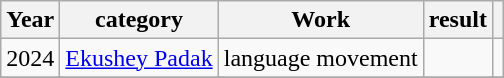<table class="wikitable">
<tr>
<th>Year</th>
<th>category</th>
<th>Work</th>
<th>result</th>
<th></th>
</tr>
<tr>
<td>2024</td>
<td><a href='#'>Ekushey Padak</a></td>
<td>language movement</td>
<td></td>
<td></td>
</tr>
<tr>
</tr>
</table>
